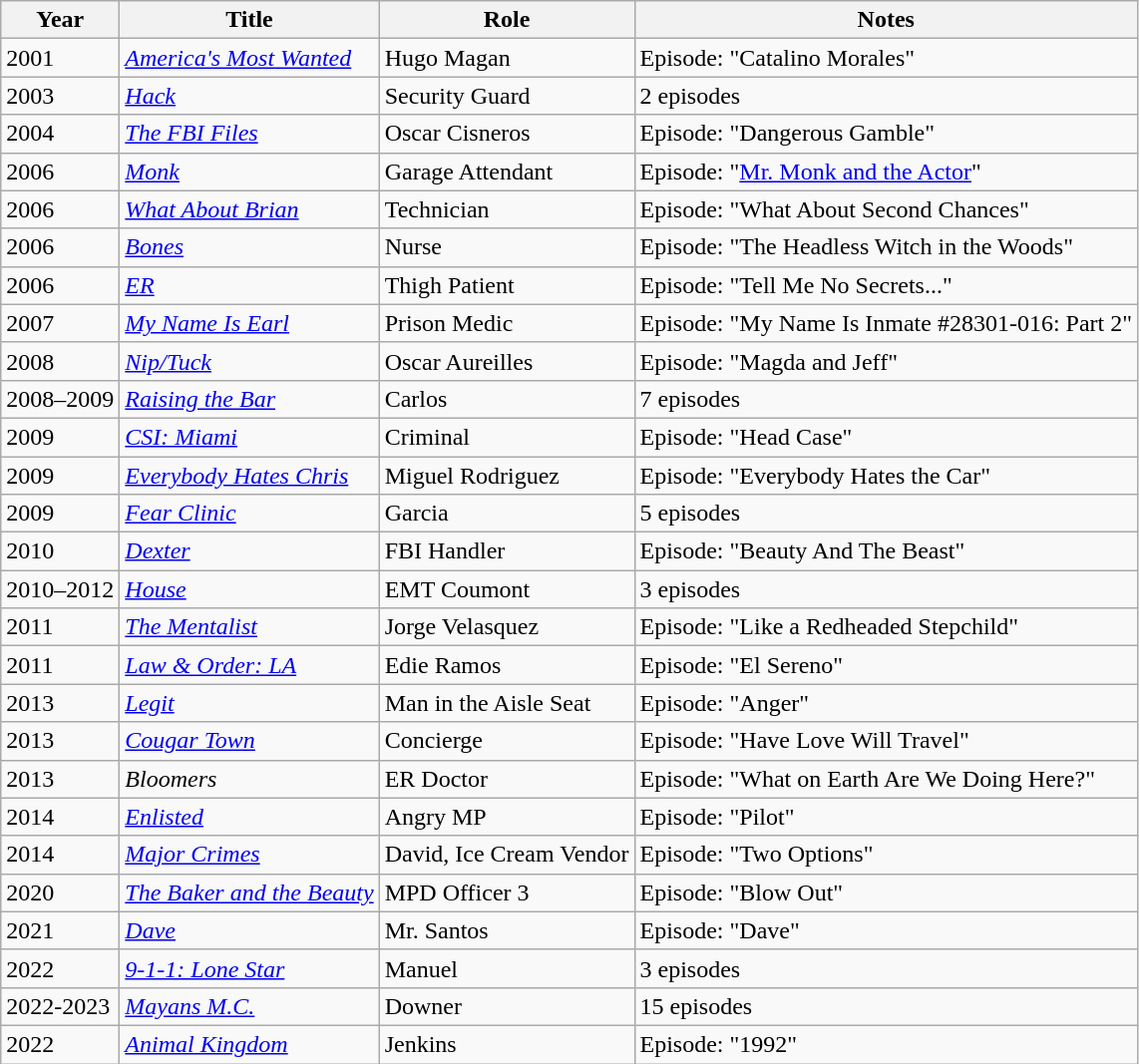<table class="wikitable sortable">
<tr>
<th>Year</th>
<th>Title</th>
<th>Role</th>
<th>Notes</th>
</tr>
<tr>
<td>2001</td>
<td><em><a href='#'>America's Most Wanted</a></em></td>
<td>Hugo Magan</td>
<td>Episode: "Catalino Morales"</td>
</tr>
<tr>
<td>2003</td>
<td><a href='#'><em>Hack</em></a></td>
<td>Security Guard</td>
<td>2 episodes</td>
</tr>
<tr>
<td>2004</td>
<td><em><a href='#'>The FBI Files</a></em></td>
<td>Oscar Cisneros</td>
<td>Episode: "Dangerous Gamble"</td>
</tr>
<tr>
<td>2006</td>
<td><a href='#'><em>Monk</em></a></td>
<td>Garage Attendant</td>
<td>Episode: "<a href='#'>Mr. Monk and the Actor</a>"</td>
</tr>
<tr>
<td>2006</td>
<td><em><a href='#'>What About Brian</a></em></td>
<td>Technician</td>
<td>Episode: "What About Second Chances"</td>
</tr>
<tr>
<td>2006</td>
<td><a href='#'><em>Bones</em></a></td>
<td>Nurse</td>
<td>Episode: "The Headless Witch in the Woods"</td>
</tr>
<tr>
<td>2006</td>
<td><a href='#'><em>ER</em></a></td>
<td>Thigh Patient</td>
<td>Episode: "Tell Me No Secrets..."</td>
</tr>
<tr>
<td>2007</td>
<td><em><a href='#'>My Name Is Earl</a></em></td>
<td>Prison Medic</td>
<td>Episode: "My Name Is Inmate #28301-016: Part 2"</td>
</tr>
<tr>
<td>2008</td>
<td><em><a href='#'>Nip/Tuck</a></em></td>
<td>Oscar Aureilles</td>
<td>Episode: "Magda and Jeff"</td>
</tr>
<tr>
<td>2008–2009</td>
<td><a href='#'><em>Raising the Bar</em></a></td>
<td>Carlos</td>
<td>7 episodes</td>
</tr>
<tr>
<td>2009</td>
<td><em><a href='#'>CSI: Miami</a></em></td>
<td>Criminal</td>
<td>Episode: "Head Case"</td>
</tr>
<tr>
<td>2009</td>
<td><em><a href='#'>Everybody Hates Chris</a></em></td>
<td>Miguel Rodriguez</td>
<td>Episode: "Everybody Hates the Car"</td>
</tr>
<tr>
<td>2009</td>
<td><em><a href='#'>Fear Clinic</a></em></td>
<td>Garcia</td>
<td>5 episodes</td>
</tr>
<tr>
<td>2010</td>
<td><a href='#'><em>Dexter</em></a></td>
<td>FBI Handler</td>
<td>Episode: "Beauty And The Beast"</td>
</tr>
<tr>
<td>2010–2012</td>
<td><a href='#'><em>House</em></a></td>
<td>EMT Coumont</td>
<td>3 episodes</td>
</tr>
<tr>
<td>2011</td>
<td><em><a href='#'>The Mentalist</a></em></td>
<td>Jorge Velasquez</td>
<td>Episode: "Like a Redheaded Stepchild"</td>
</tr>
<tr>
<td>2011</td>
<td><em><a href='#'>Law & Order: LA</a></em></td>
<td>Edie Ramos</td>
<td>Episode: "El Sereno"</td>
</tr>
<tr>
<td>2013</td>
<td><a href='#'><em>Legit</em></a></td>
<td>Man in the Aisle Seat</td>
<td>Episode: "Anger"</td>
</tr>
<tr>
<td>2013</td>
<td><em><a href='#'>Cougar Town</a></em></td>
<td>Concierge</td>
<td>Episode: "Have Love Will Travel"</td>
</tr>
<tr>
<td>2013</td>
<td><em>Bloomers</em></td>
<td>ER Doctor</td>
<td>Episode: "What on Earth Are We Doing Here?"</td>
</tr>
<tr>
<td>2014</td>
<td><a href='#'><em>Enlisted</em></a></td>
<td>Angry MP</td>
<td>Episode: "Pilot"</td>
</tr>
<tr>
<td>2014</td>
<td><a href='#'><em>Major Crimes</em></a></td>
<td>David, Ice Cream Vendor</td>
<td>Episode: "Two Options"</td>
</tr>
<tr>
<td>2020</td>
<td><a href='#'><em>The Baker and the Beauty</em></a></td>
<td>MPD Officer 3</td>
<td>Episode: "Blow Out"</td>
</tr>
<tr>
<td>2021</td>
<td><a href='#'><em>Dave</em></a></td>
<td>Mr. Santos</td>
<td>Episode: "Dave"</td>
</tr>
<tr>
<td>2022</td>
<td><em><a href='#'>9-1-1: Lone Star</a></em></td>
<td>Manuel</td>
<td>3 episodes</td>
</tr>
<tr>
<td>2022-2023</td>
<td><em><a href='#'>Mayans M.C.</a></em></td>
<td>Downer</td>
<td>15 episodes</td>
</tr>
<tr>
<td>2022</td>
<td><a href='#'><em>Animal Kingdom</em></a></td>
<td>Jenkins</td>
<td>Episode: "1992"</td>
</tr>
</table>
